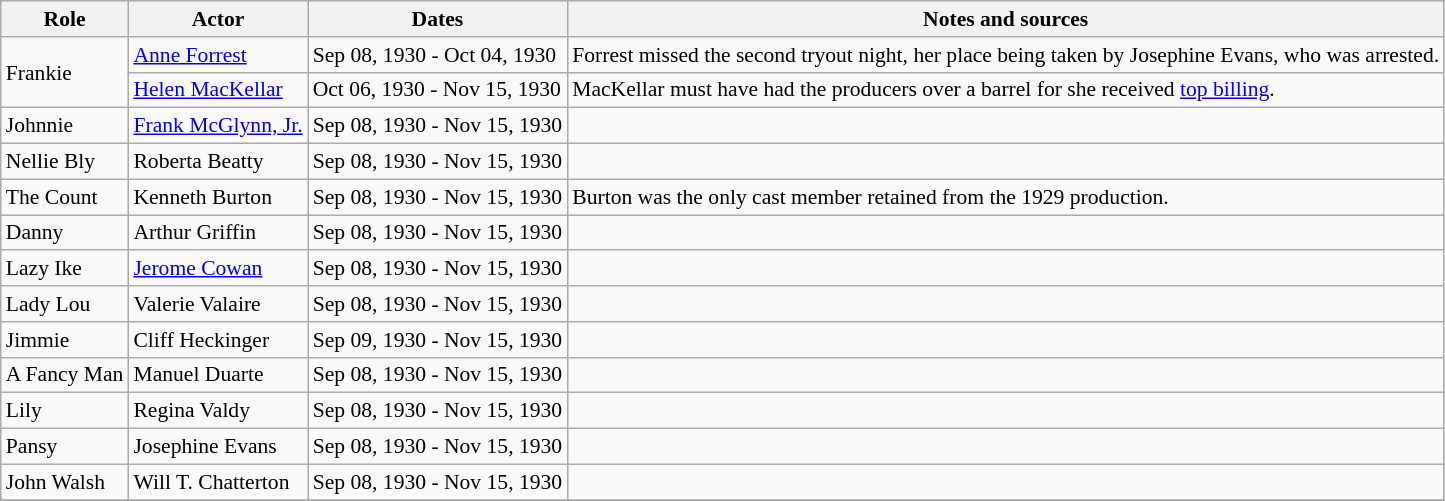<table class="wikitable sortable plainrowheaders" style="font-size: 90%">
<tr>
<th scope="col">Role</th>
<th scope="col">Actor</th>
<th scope="col">Dates</th>
<th scope="col">Notes and sources</th>
</tr>
<tr>
<td rowspan=2>Frankie</td>
<td><a href='#'>Anne Forrest</a></td>
<td>Sep 08, 1930 - Oct 04, 1930</td>
<td>Forrest missed the second tryout night, her place being taken by Josephine Evans, who was arrested.</td>
</tr>
<tr>
<td><a href='#'>Helen MacKellar</a></td>
<td>Oct 06, 1930 - Nov 15, 1930</td>
<td>MacKellar must have had the producers over a barrel for she received <a href='#'>top billing</a>.</td>
</tr>
<tr>
<td>Johnnie</td>
<td><a href='#'>Frank McGlynn, Jr.</a></td>
<td>Sep 08, 1930 - Nov 15, 1930</td>
<td></td>
</tr>
<tr>
<td>Nellie Bly</td>
<td>Roberta Beatty</td>
<td>Sep 08, 1930 - Nov 15, 1930</td>
<td></td>
</tr>
<tr>
<td>The Count</td>
<td>Kenneth Burton</td>
<td>Sep 08, 1930 - Nov 15, 1930</td>
<td>Burton was the only cast member retained from the 1929 production.</td>
</tr>
<tr>
<td>Danny</td>
<td>Arthur Griffin</td>
<td>Sep 08, 1930 - Nov 15, 1930</td>
<td></td>
</tr>
<tr>
<td>Lazy Ike</td>
<td><a href='#'>Jerome Cowan</a></td>
<td>Sep 08, 1930 - Nov 15, 1930</td>
<td></td>
</tr>
<tr>
<td>Lady Lou</td>
<td>Valerie Valaire</td>
<td>Sep 08, 1930 - Nov 15, 1930</td>
<td></td>
</tr>
<tr>
<td>Jimmie</td>
<td>Cliff Heckinger</td>
<td>Sep 09, 1930 - Nov 15, 1930</td>
<td></td>
</tr>
<tr>
<td>A Fancy Man</td>
<td>Manuel Duarte</td>
<td>Sep 08, 1930 - Nov 15, 1930</td>
<td></td>
</tr>
<tr>
<td>Lily</td>
<td>Regina Valdy</td>
<td>Sep 08, 1930 - Nov 15, 1930</td>
<td></td>
</tr>
<tr>
<td>Pansy</td>
<td>Josephine Evans</td>
<td>Sep 08, 1930 - Nov 15, 1930</td>
<td></td>
</tr>
<tr>
<td>John Walsh</td>
<td>Will T. Chatterton</td>
<td>Sep 08, 1930 - Nov 15, 1930</td>
<td></td>
</tr>
<tr>
</tr>
</table>
